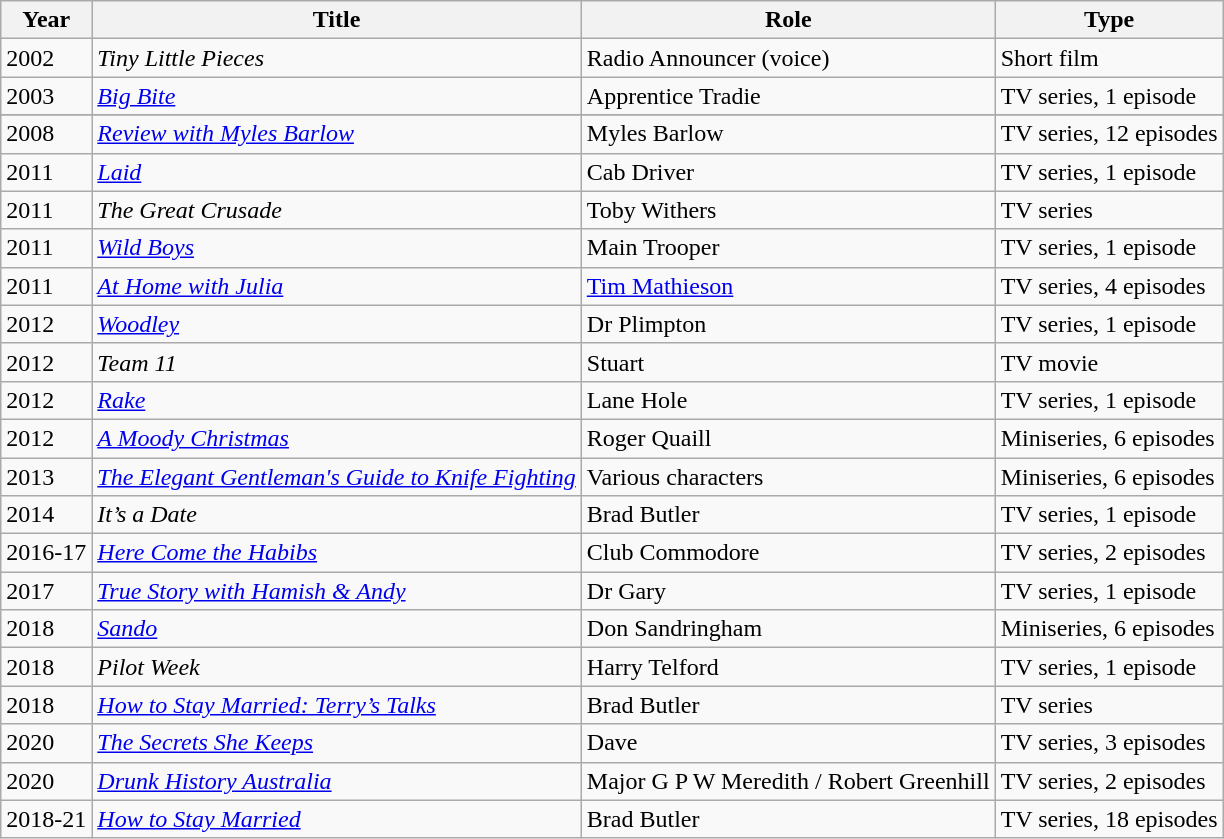<table class="wikitable">
<tr>
<th>Year</th>
<th>Title</th>
<th>Role</th>
<th>Type</th>
</tr>
<tr>
<td>2002</td>
<td><em>Tiny Little Pieces</em></td>
<td>Radio Announcer (voice)</td>
<td>Short film</td>
</tr>
<tr>
<td>2003</td>
<td><em><a href='#'>Big Bite</a></em></td>
<td>Apprentice Tradie</td>
<td>TV series, 1 episode</td>
</tr>
<tr>
</tr>
<tr>
<td>2008</td>
<td><em><a href='#'>Review with Myles Barlow</a></em></td>
<td>Myles Barlow</td>
<td>TV series, 12 episodes</td>
</tr>
<tr>
<td>2011</td>
<td><em><a href='#'>Laid</a></em></td>
<td>Cab Driver</td>
<td>TV series, 1 episode</td>
</tr>
<tr>
<td>2011</td>
<td><em>The Great Crusade</em></td>
<td>Toby Withers</td>
<td>TV series</td>
</tr>
<tr>
<td>2011</td>
<td><em><a href='#'>Wild Boys</a></em></td>
<td>Main Trooper</td>
<td>TV series, 1 episode</td>
</tr>
<tr>
<td>2011</td>
<td><em><a href='#'>At Home with Julia</a></em></td>
<td><a href='#'>Tim Mathieson</a></td>
<td>TV series, 4 episodes</td>
</tr>
<tr>
<td>2012</td>
<td><em><a href='#'>Woodley</a></em></td>
<td>Dr Plimpton</td>
<td>TV series, 1 episode</td>
</tr>
<tr>
<td>2012</td>
<td><em>Team 11</em></td>
<td>Stuart</td>
<td>TV movie</td>
</tr>
<tr>
<td>2012</td>
<td><em><a href='#'>Rake</a></em></td>
<td>Lane Hole</td>
<td>TV series, 1 episode</td>
</tr>
<tr>
<td>2012</td>
<td><em><a href='#'>A Moody Christmas</a></em></td>
<td>Roger Quaill</td>
<td>Miniseries, 6 episodes</td>
</tr>
<tr>
<td>2013</td>
<td><em><a href='#'>The Elegant Gentleman's Guide to Knife Fighting</a></em></td>
<td>Various characters</td>
<td>Miniseries, 6 episodes</td>
</tr>
<tr>
<td>2014</td>
<td><em>It’s a Date</em></td>
<td>Brad Butler</td>
<td>TV series, 1 episode</td>
</tr>
<tr>
<td>2016-17</td>
<td><em><a href='#'>Here Come the Habibs</a></em></td>
<td>Club Commodore</td>
<td>TV series, 2 episodes</td>
</tr>
<tr>
<td>2017</td>
<td><em><a href='#'>True Story with Hamish & Andy</a></em></td>
<td>Dr Gary</td>
<td>TV series, 1 episode</td>
</tr>
<tr>
<td>2018</td>
<td><em><a href='#'>Sando</a></em></td>
<td>Don Sandringham</td>
<td>Miniseries, 6 episodes</td>
</tr>
<tr>
<td>2018</td>
<td><em>Pilot Week</em></td>
<td>Harry Telford</td>
<td>TV series, 1 episode</td>
</tr>
<tr>
<td>2018</td>
<td><em><a href='#'>How to Stay Married: Terry’s Talks</a></em></td>
<td>Brad Butler</td>
<td>TV series</td>
</tr>
<tr>
<td>2020</td>
<td><em><a href='#'>The Secrets She Keeps</a></em></td>
<td>Dave</td>
<td>TV series, 3 episodes</td>
</tr>
<tr>
<td>2020</td>
<td><em><a href='#'>Drunk History Australia</a></em></td>
<td>Major G P W Meredith / Robert Greenhill</td>
<td>TV series, 2 episodes</td>
</tr>
<tr>
<td>2018-21</td>
<td><em><a href='#'>How to Stay Married</a></em></td>
<td>Brad Butler</td>
<td>TV series, 18 episodes</td>
</tr>
</table>
